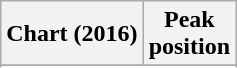<table class="wikitable sortable plainrowheaders">
<tr>
<th scope="col">Chart (2016)</th>
<th scope="col">Peak<br>position</th>
</tr>
<tr>
</tr>
<tr>
</tr>
</table>
